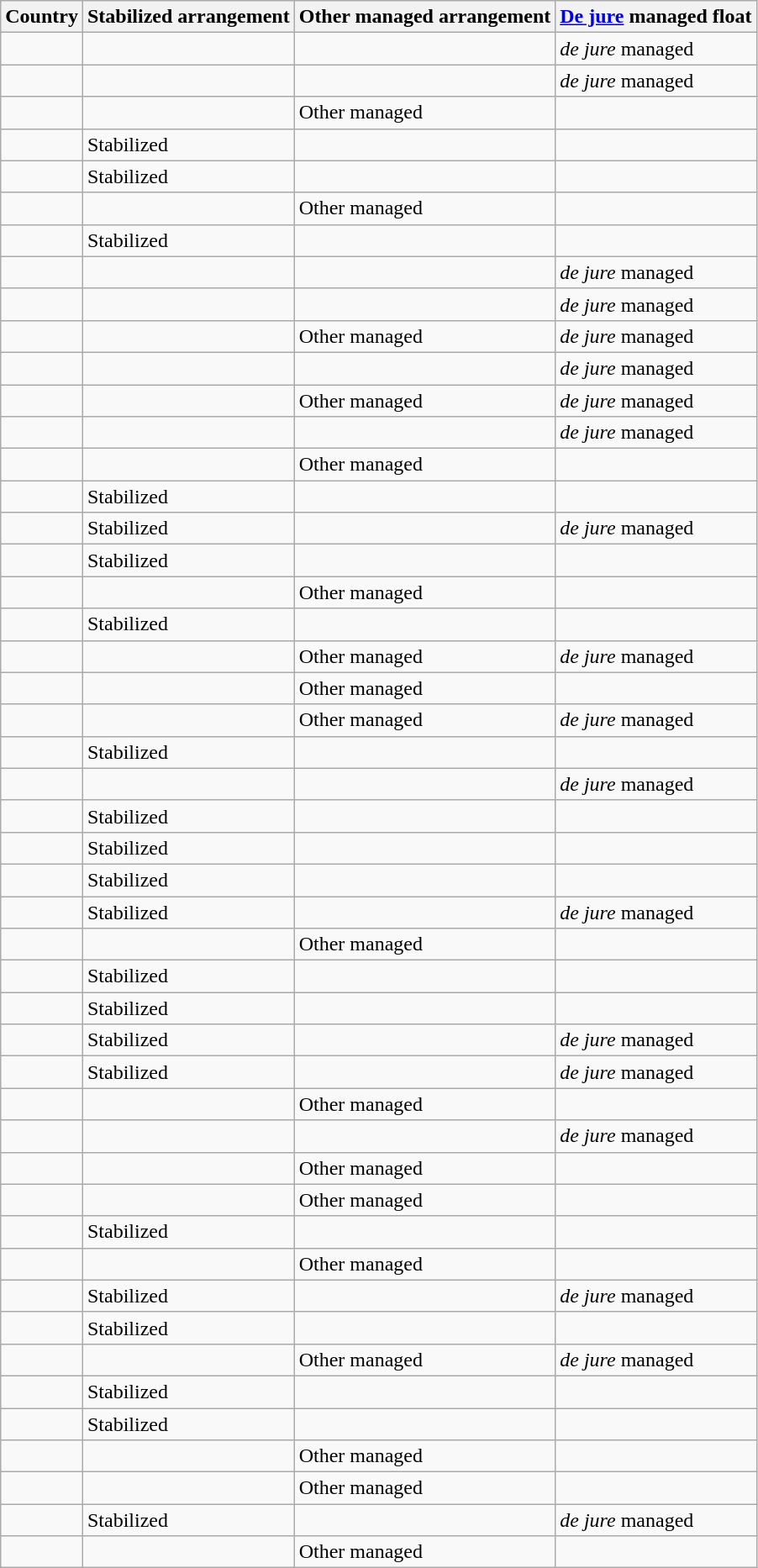<table class="wikitable">
<tr>
<th>Country</th>
<th>Stabilized arrangement</th>
<th>Other managed arrangement</th>
<th><a href='#'>De jure</a> managed float</th>
</tr>
<tr>
<td></td>
<td></td>
<td></td>
<td><em>de jure</em> managed</td>
</tr>
<tr>
<td></td>
<td></td>
<td></td>
<td><em>de jure</em> managed</td>
</tr>
<tr>
<td></td>
<td></td>
<td>Other managed</td>
<td></td>
</tr>
<tr>
<td></td>
<td>Stabilized</td>
<td></td>
<td></td>
</tr>
<tr>
<td></td>
<td>Stabilized</td>
<td></td>
<td></td>
</tr>
<tr>
<td></td>
<td></td>
<td>Other managed</td>
<td></td>
</tr>
<tr>
<td></td>
<td>Stabilized</td>
<td></td>
<td></td>
</tr>
<tr>
<td></td>
<td></td>
<td></td>
<td><em>de jure</em> managed</td>
</tr>
<tr>
<td></td>
<td></td>
<td></td>
<td><em>de jure</em> managed</td>
</tr>
<tr>
<td></td>
<td></td>
<td>Other managed</td>
<td><em>de jure</em> managed</td>
</tr>
<tr>
<td></td>
<td></td>
<td></td>
<td><em>de jure</em> managed</td>
</tr>
<tr>
<td></td>
<td></td>
<td>Other managed</td>
<td><em>de jure</em> managed</td>
</tr>
<tr>
<td></td>
<td></td>
<td></td>
<td><em>de jure</em> managed</td>
</tr>
<tr>
<td></td>
<td></td>
<td>Other managed</td>
<td></td>
</tr>
<tr>
<td></td>
<td>Stabilized</td>
<td></td>
<td></td>
</tr>
<tr>
<td></td>
<td>Stabilized</td>
<td></td>
<td><em>de jure</em> managed</td>
</tr>
<tr>
<td></td>
<td>Stabilized</td>
<td></td>
<td></td>
</tr>
<tr>
<td></td>
<td></td>
<td>Other managed</td>
<td></td>
</tr>
<tr>
<td></td>
<td>Stabilized</td>
<td></td>
<td></td>
</tr>
<tr>
<td></td>
<td></td>
<td>Other managed</td>
<td><em>de jure</em> managed</td>
</tr>
<tr>
<td></td>
<td></td>
<td>Other managed</td>
<td></td>
</tr>
<tr>
<td></td>
<td></td>
<td>Other managed</td>
<td><em>de jure</em> managed</td>
</tr>
<tr>
<td></td>
<td>Stabilized</td>
<td></td>
<td></td>
</tr>
<tr>
<td></td>
<td></td>
<td></td>
<td><em>de jure</em> managed</td>
</tr>
<tr>
<td></td>
<td>Stabilized</td>
<td></td>
<td></td>
</tr>
<tr>
<td></td>
<td>Stabilized</td>
<td></td>
<td></td>
</tr>
<tr>
<td></td>
<td>Stabilized</td>
<td></td>
<td></td>
</tr>
<tr>
<td></td>
<td>Stabilized</td>
<td></td>
<td><em>de jure</em> managed</td>
</tr>
<tr>
<td></td>
<td></td>
<td>Other managed</td>
<td></td>
</tr>
<tr>
<td></td>
<td>Stabilized</td>
<td></td>
<td></td>
</tr>
<tr>
<td></td>
<td>Stabilized</td>
<td></td>
<td></td>
</tr>
<tr>
<td></td>
<td>Stabilized</td>
<td></td>
<td><em>de jure</em> managed</td>
</tr>
<tr>
<td></td>
<td>Stabilized</td>
<td></td>
<td><em>de jure</em> managed</td>
</tr>
<tr>
<td></td>
<td></td>
<td>Other managed</td>
<td></td>
</tr>
<tr>
<td></td>
<td></td>
<td></td>
<td><em>de jure</em> managed</td>
</tr>
<tr>
<td></td>
<td></td>
<td>Other managed</td>
<td></td>
</tr>
<tr>
<td></td>
<td></td>
<td>Other managed</td>
<td></td>
</tr>
<tr>
<td></td>
<td>Stabilized</td>
<td></td>
<td></td>
</tr>
<tr>
<td></td>
<td></td>
<td>Other managed</td>
<td></td>
</tr>
<tr>
<td></td>
<td>Stabilized</td>
<td></td>
<td><em>de jure</em> managed</td>
</tr>
<tr>
<td></td>
<td>Stabilized</td>
<td></td>
<td></td>
</tr>
<tr>
<td></td>
<td></td>
<td>Other managed</td>
<td><em>de jure</em> managed</td>
</tr>
<tr>
<td></td>
<td>Stabilized</td>
<td></td>
<td></td>
</tr>
<tr>
<td></td>
<td>Stabilized</td>
<td></td>
<td></td>
</tr>
<tr>
<td></td>
<td></td>
<td>Other managed</td>
<td></td>
</tr>
<tr>
<td></td>
<td></td>
<td>Other managed</td>
<td></td>
</tr>
<tr>
<td></td>
<td>Stabilized</td>
<td></td>
<td><em>de jure</em> managed</td>
</tr>
<tr>
<td></td>
<td></td>
<td>Other managed</td>
<td></td>
</tr>
</table>
